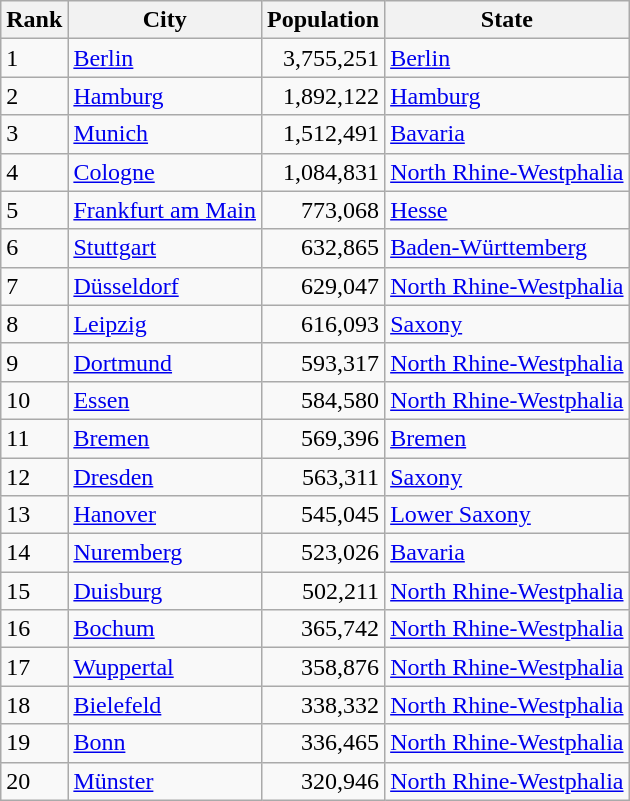<table class="wikitable sortable zebra">
<tr>
<th>Rank</th>
<th>City</th>
<th>Population</th>
<th>State</th>
</tr>
<tr>
<td>1</td>
<td><a href='#'>Berlin</a></td>
<td align="right">3,755,251</td>
<td><a href='#'>Berlin</a></td>
</tr>
<tr>
<td>2</td>
<td><a href='#'>Hamburg</a></td>
<td align="right">1,892,122</td>
<td><a href='#'>Hamburg</a></td>
</tr>
<tr>
<td>3</td>
<td><a href='#'>Munich</a></td>
<td align="right">1,512,491</td>
<td><a href='#'>Bavaria</a></td>
</tr>
<tr>
<td>4</td>
<td><a href='#'>Cologne</a></td>
<td align="right">1,084,831</td>
<td><a href='#'>North Rhine-Westphalia</a></td>
</tr>
<tr>
<td>5</td>
<td><a href='#'>Frankfurt am Main</a></td>
<td align="right">773,068</td>
<td><a href='#'>Hesse</a></td>
</tr>
<tr>
<td>6</td>
<td><a href='#'>Stuttgart</a></td>
<td align="right">632,865</td>
<td><a href='#'>Baden-Württemberg</a></td>
</tr>
<tr>
<td>7</td>
<td><a href='#'>Düsseldorf</a></td>
<td align="right">629,047</td>
<td><a href='#'>North Rhine-Westphalia</a></td>
</tr>
<tr>
<td>8</td>
<td><a href='#'>Leipzig</a></td>
<td align="right">616,093</td>
<td><a href='#'>Saxony</a></td>
</tr>
<tr>
<td>9</td>
<td><a href='#'>Dortmund</a></td>
<td align="right">593,317</td>
<td><a href='#'>North Rhine-Westphalia</a></td>
</tr>
<tr>
<td>10</td>
<td><a href='#'>Essen</a></td>
<td align="right">584,580</td>
<td><a href='#'>North Rhine-Westphalia</a></td>
</tr>
<tr>
<td>11</td>
<td><a href='#'>Bremen</a></td>
<td align="right">569,396</td>
<td><a href='#'>Bremen</a></td>
</tr>
<tr>
<td>12</td>
<td><a href='#'>Dresden</a></td>
<td align="right">563,311</td>
<td><a href='#'>Saxony</a></td>
</tr>
<tr>
<td>13</td>
<td><a href='#'>Hanover</a></td>
<td align="right">545,045</td>
<td><a href='#'>Lower Saxony</a></td>
</tr>
<tr>
<td>14</td>
<td><a href='#'>Nuremberg</a></td>
<td align="right">523,026</td>
<td><a href='#'>Bavaria</a></td>
</tr>
<tr>
<td>15</td>
<td><a href='#'>Duisburg</a></td>
<td align="right">502,211</td>
<td><a href='#'>North Rhine-Westphalia</a></td>
</tr>
<tr>
<td>16</td>
<td><a href='#'>Bochum</a></td>
<td align="right">365,742</td>
<td><a href='#'>North Rhine-Westphalia</a></td>
</tr>
<tr>
<td>17</td>
<td><a href='#'>Wuppertal</a></td>
<td align="right">358,876</td>
<td><a href='#'>North Rhine-Westphalia</a></td>
</tr>
<tr>
<td>18</td>
<td><a href='#'>Bielefeld</a></td>
<td align="right">338,332</td>
<td><a href='#'>North Rhine-Westphalia</a></td>
</tr>
<tr>
<td>19</td>
<td><a href='#'>Bonn</a></td>
<td align="right">336,465</td>
<td><a href='#'>North Rhine-Westphalia</a></td>
</tr>
<tr>
<td>20</td>
<td><a href='#'>Münster</a></td>
<td align="right">320,946</td>
<td><a href='#'>North Rhine-Westphalia</a></td>
</tr>
</table>
